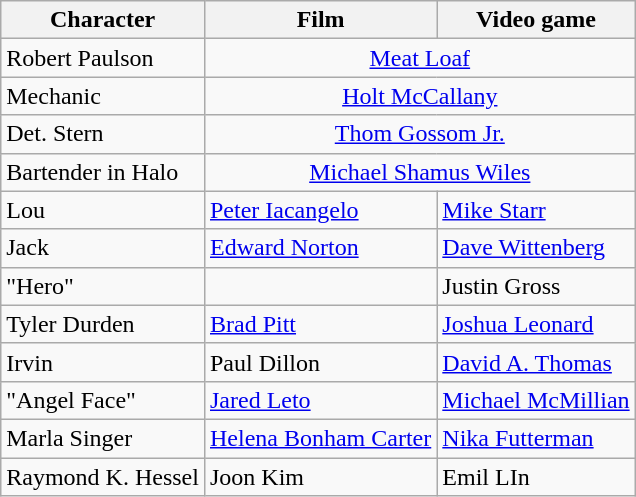<table class="wikitable">
<tr>
<th>Character</th>
<th>Film</th>
<th>Video game</th>
</tr>
<tr>
<td>Robert Paulson</td>
<td colspan="2" style="text-align:center;"><a href='#'>Meat Loaf</a></td>
</tr>
<tr>
<td>Mechanic</td>
<td colspan="2" style="text-align:center;"><a href='#'>Holt McCallany</a></td>
</tr>
<tr>
<td>Det. Stern</td>
<td colspan="2" style="text-align:center;"><a href='#'>Thom Gossom Jr.</a></td>
</tr>
<tr>
<td>Bartender in Halo</td>
<td colspan="2" style="text-align:center;"><a href='#'>Michael Shamus Wiles</a></td>
</tr>
<tr>
<td>Lou</td>
<td><a href='#'>Peter Iacangelo</a></td>
<td><a href='#'>Mike Starr</a></td>
</tr>
<tr>
<td>Jack</td>
<td><a href='#'>Edward Norton</a></td>
<td><a href='#'>Dave Wittenberg</a></td>
</tr>
<tr>
<td>"Hero"</td>
<td></td>
<td>Justin Gross</td>
</tr>
<tr>
<td>Tyler Durden</td>
<td><a href='#'>Brad Pitt</a></td>
<td><a href='#'>Joshua Leonard</a></td>
</tr>
<tr>
<td>Irvin</td>
<td>Paul Dillon</td>
<td><a href='#'>David A. Thomas</a></td>
</tr>
<tr>
<td>"Angel Face"</td>
<td><a href='#'>Jared Leto</a></td>
<td><a href='#'>Michael McMillian</a></td>
</tr>
<tr>
<td>Marla Singer</td>
<td><a href='#'>Helena Bonham Carter</a></td>
<td><a href='#'>Nika Futterman</a></td>
</tr>
<tr>
<td>Raymond K. Hessel</td>
<td>Joon Kim</td>
<td>Emil LIn</td>
</tr>
</table>
